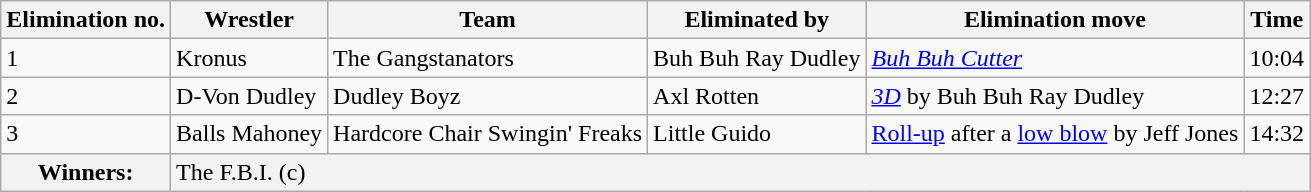<table class="wikitable">
<tr>
<th>Elimination no.</th>
<th>Wrestler</th>
<th>Team</th>
<th>Eliminated by</th>
<th>Elimination move</th>
<th>Time</th>
</tr>
<tr>
<td>1</td>
<td>Kronus</td>
<td>The Gangstanators</td>
<td>Buh Buh Ray Dudley</td>
<td><em><a href='#'>Buh Buh Cutter</a></em></td>
<td>10:04</td>
</tr>
<tr>
<td>2</td>
<td>D-Von Dudley</td>
<td>Dudley Boyz</td>
<td>Axl Rotten</td>
<td><em><a href='#'>3D</a></em> by Buh Buh Ray Dudley</td>
<td>12:27</td>
</tr>
<tr>
<td>3</td>
<td>Balls Mahoney</td>
<td>Hardcore Chair Swingin' Freaks</td>
<td>Little Guido</td>
<td><a href='#'>Roll-up</a> after a <a href='#'>low blow</a> by Jeff Jones</td>
<td>14:32</td>
</tr>
<tr>
<th>Winners:</th>
<td colspan="5" bgcolor="#f2f2f2">The F.B.I. (c)</td>
</tr>
</table>
